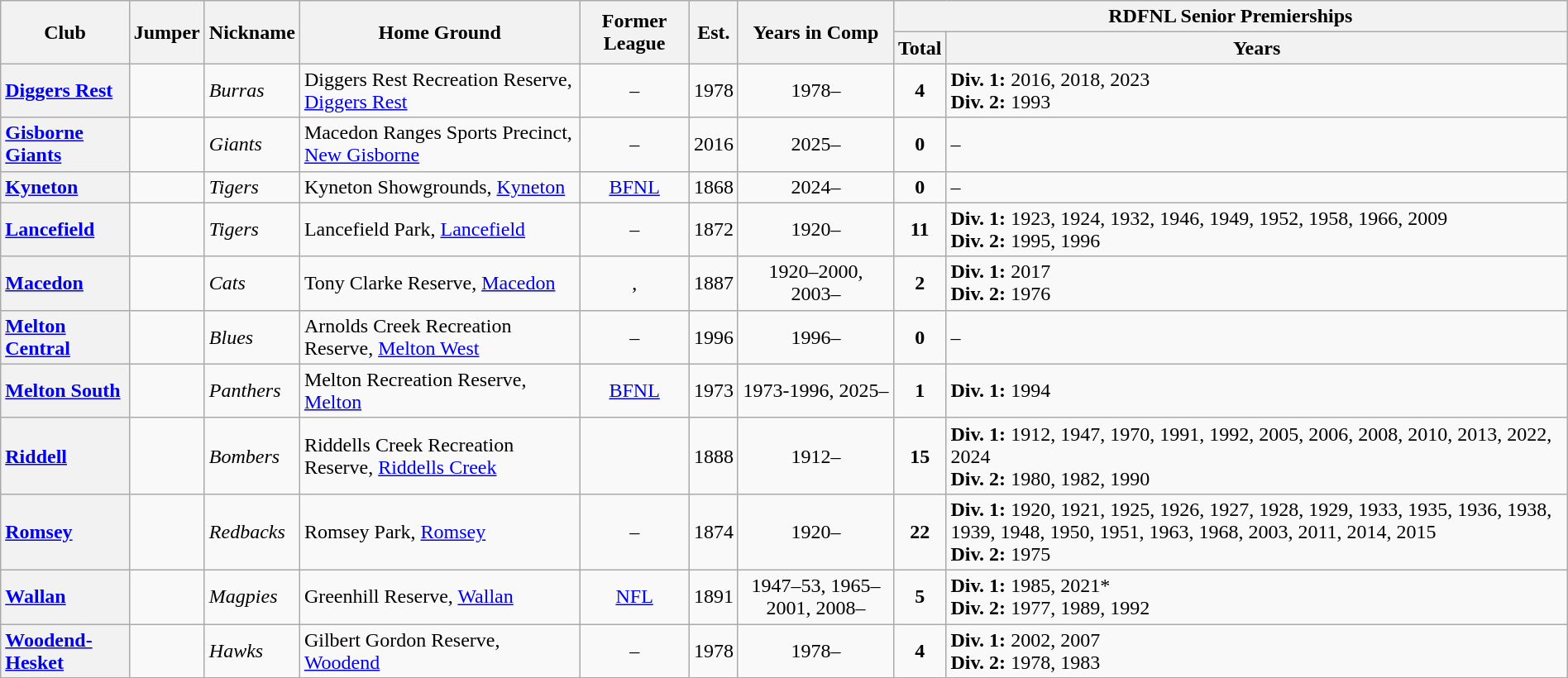<table class="wikitable sortable" style="width:100%">
<tr>
<th rowspan="2">Club</th>
<th rowspan="2">Jumper</th>
<th rowspan="2">Nickname</th>
<th rowspan="2">Home Ground</th>
<th rowspan="2">Former League</th>
<th rowspan="2">Est.</th>
<th rowspan="2">Years in Comp</th>
<th colspan="2">RDFNL Senior Premierships</th>
</tr>
<tr>
<th>Total</th>
<th>Years</th>
</tr>
<tr>
<th style="text-align:left"><a href='#'>Diggers Rest</a></th>
<td></td>
<td><em>Burras</em></td>
<td>Diggers Rest Recreation Reserve, <a href='#'>Diggers Rest</a></td>
<td align="center">–</td>
<td align="center">1978</td>
<td align="center">1978–</td>
<td align="center"><strong>4</strong></td>
<td><strong>Div. 1:</strong> 2016, 2018, 2023<br><strong>Div. 2:</strong> 1993</td>
</tr>
<tr>
<th style="text-align:left"><a href='#'>Gisborne Giants</a></th>
<td></td>
<td><em>Giants</em></td>
<td>Macedon Ranges Sports Precinct, <a href='#'>New Gisborne</a></td>
<td align="center">–</td>
<td align="center">2016</td>
<td align="center">2025–</td>
<td align="center"><strong>0</strong></td>
<td>–</td>
</tr>
<tr>
<th style="text-align:left"><a href='#'>Kyneton</a></th>
<td></td>
<td><em>Tigers</em></td>
<td>Kyneton Showgrounds, <a href='#'>Kyneton</a></td>
<td align="center"><a href='#'>BFNL</a></td>
<td align="center">1868</td>
<td align="center">2024–</td>
<td align="center"><strong>0</strong></td>
<td>–</td>
</tr>
<tr>
<th style="text-align:left"><a href='#'>Lancefield</a></th>
<td></td>
<td><em>Tigers</em></td>
<td>Lancefield Park, <a href='#'>Lancefield</a></td>
<td align="center">–</td>
<td align="center">1872</td>
<td align="center">1920–</td>
<td align="center"><strong>11</strong></td>
<td><strong>Div. 1:</strong> 1923, 1924, 1932, 1946, 1949, 1952, 1958, 1966, 2009<br><strong>Div. 2:</strong> 1995, 1996</td>
</tr>
<tr>
<th style="text-align:left"><a href='#'>Macedon</a></th>
<td></td>
<td><em>Cats</em></td>
<td>Tony Clarke Reserve, <a href='#'>Macedon</a></td>
<td align="center">, </td>
<td align="center">1887</td>
<td align="center">1920–2000, 2003–</td>
<td align="center"><strong>2</strong></td>
<td><strong>Div. 1:</strong> 2017<br><strong>Div. 2:</strong> 1976</td>
</tr>
<tr>
<th style="text-align:left"><a href='#'>Melton Central</a></th>
<td></td>
<td><em>Blues</em></td>
<td>Arnolds Creek Recreation Reserve, <a href='#'>Melton West</a></td>
<td align="center">–</td>
<td align="center">1996</td>
<td align="center">1996–</td>
<td align="center"><strong>0</strong></td>
<td>–</td>
</tr>
<tr>
<th style="text-align:left"><a href='#'>Melton South</a></th>
<td></td>
<td><em>Panthers</em></td>
<td>Melton Recreation Reserve, <a href='#'>Melton</a></td>
<td align="center"><a href='#'>BFNL</a></td>
<td align="center">1973</td>
<td align="center">1973-1996, 2025–</td>
<td align="center"><strong>1</strong></td>
<td><strong>Div. 1:</strong> 1994</td>
</tr>
<tr>
<th style="text-align:left"><a href='#'>Riddell</a></th>
<td></td>
<td><em>Bombers</em></td>
<td>Riddells Creek Recreation Reserve, <a href='#'>Riddells Creek</a></td>
<td align="center"></td>
<td align="center">1888</td>
<td align="center">1912–</td>
<td align="center"><strong>15</strong></td>
<td><strong>Div. 1:</strong> 1912, 1947, 1970, 1991, 1992, 2005, 2006, 2008, 2010, 2013, 2022, 2024<br><strong>Div. 2:</strong> 1980, 1982, 1990</td>
</tr>
<tr>
<th style="text-align:left"><a href='#'>Romsey</a></th>
<td></td>
<td><em>Redbacks</em></td>
<td>Romsey Park, <a href='#'>Romsey</a></td>
<td align="center">–</td>
<td align="center">1874</td>
<td align="center">1920–</td>
<td align="center"><strong>22</strong></td>
<td><strong>Div. 1:</strong> 1920, 1921, 1925, 1926, 1927, 1928, 1929, 1933, 1935, 1936, 1938, 1939, 1948, 1950, 1951, 1963, 1968, 2003, 2011, 2014, 2015<br><strong>Div. 2:</strong> 1975</td>
</tr>
<tr>
<th style="text-align:left"><a href='#'>Wallan</a></th>
<td></td>
<td><em>Magpies</em></td>
<td>Greenhill Reserve, <a href='#'>Wallan</a></td>
<td align="center"><a href='#'>NFL</a></td>
<td align="center">1891</td>
<td align="center">1947–53, 1965–2001, 2008–</td>
<td align="center"><strong>5</strong></td>
<td><strong>Div. 1:</strong> 1985, 2021*<br><strong>Div. 2:</strong> 1977, 1989, 1992</td>
</tr>
<tr>
<th style="text-align:left"><a href='#'>Woodend-Hesket</a></th>
<td></td>
<td><em>Hawks</em></td>
<td>Gilbert Gordon Reserve, <a href='#'>Woodend</a></td>
<td align="center">–</td>
<td align="center">1978</td>
<td align="center">1978–</td>
<td align="center"><strong>4</strong></td>
<td><strong>Div. 1:</strong> 2002, 2007<br><strong>Div. 2:</strong> 1978, 1983</td>
</tr>
</table>
